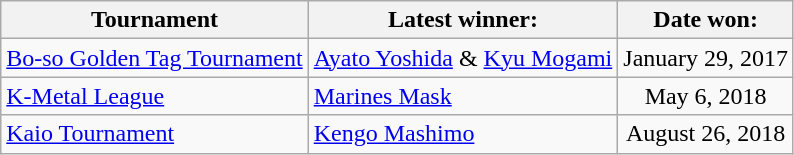<table class="wikitable">
<tr>
<th>Tournament</th>
<th>Latest winner:</th>
<th>Date won:</th>
</tr>
<tr>
<td><a href='#'>Bo-so Golden Tag Tournament</a></td>
<td><a href='#'>Ayato Yoshida</a> & <a href='#'>Kyu Mogami</a></td>
<td align=center>January 29, 2017</td>
</tr>
<tr>
<td><a href='#'>K-Metal League</a></td>
<td><a href='#'>Marines Mask</a></td>
<td align=center>May 6, 2018</td>
</tr>
<tr>
<td><a href='#'>Kaio Tournament</a></td>
<td><a href='#'>Kengo Mashimo</a></td>
<td align=center>August 26, 2018</td>
</tr>
</table>
